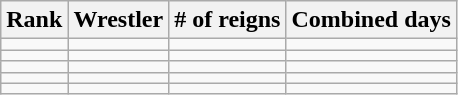<table class="wikitable sortable" style="text-align:center;">
<tr>
<th>Rank</th>
<th>Wrestler</th>
<th># of reigns</th>
<th>Combined days</th>
</tr>
<tr>
<td></td>
<td align="left"></td>
<td></td>
<td></td>
</tr>
<tr>
<td></td>
<td align="left"></td>
<td></td>
<td></td>
</tr>
<tr>
<td></td>
<td align="left"></td>
<td></td>
<td></td>
</tr>
<tr>
<td></td>
<td align="left"></td>
<td></td>
<td></td>
</tr>
<tr>
<td></td>
<td align="left"></td>
<td></td>
<td></td>
</tr>
</table>
